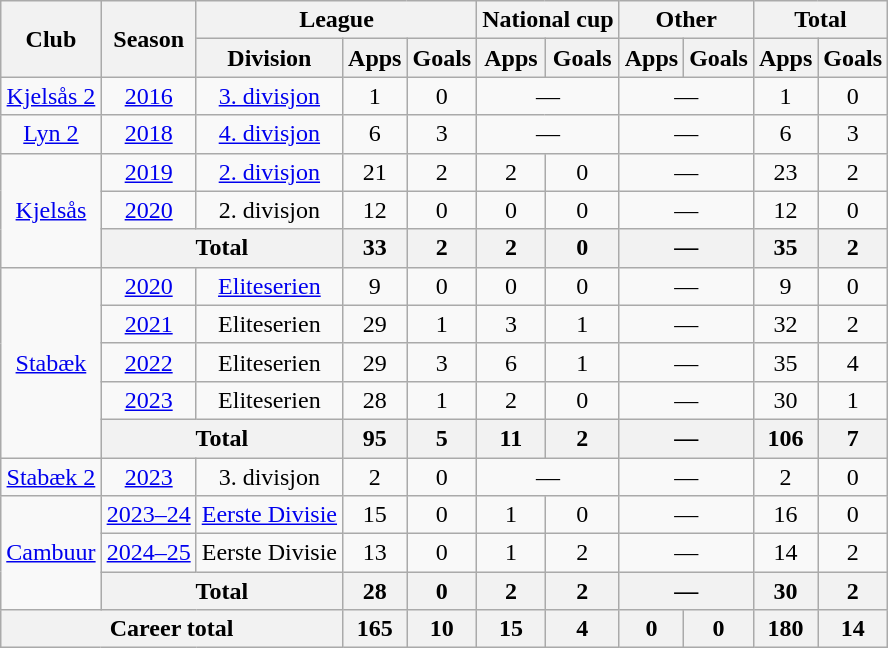<table class="wikitable" style="text-align:center">
<tr>
<th rowspan="2">Club</th>
<th rowspan="2">Season</th>
<th colspan="3">League</th>
<th colspan="2">National cup</th>
<th colspan="2">Other</th>
<th colspan="2">Total</th>
</tr>
<tr>
<th>Division</th>
<th>Apps</th>
<th>Goals</th>
<th>Apps</th>
<th>Goals</th>
<th>Apps</th>
<th>Goals</th>
<th>Apps</th>
<th>Goals</th>
</tr>
<tr>
<td><a href='#'>Kjelsås 2</a></td>
<td><a href='#'>2016</a></td>
<td><a href='#'>3. divisjon</a></td>
<td>1</td>
<td>0</td>
<td colspan="2">—</td>
<td colspan="2">—</td>
<td>1</td>
<td>0</td>
</tr>
<tr>
<td><a href='#'>Lyn 2</a></td>
<td><a href='#'>2018</a></td>
<td><a href='#'>4. divisjon</a></td>
<td>6</td>
<td>3</td>
<td colspan="2">—</td>
<td colspan="2">—</td>
<td>6</td>
<td>3</td>
</tr>
<tr>
<td rowspan="3"><a href='#'>Kjelsås</a></td>
<td><a href='#'>2019</a></td>
<td><a href='#'>2. divisjon</a></td>
<td>21</td>
<td>2</td>
<td>2</td>
<td>0</td>
<td colspan="2">—</td>
<td>23</td>
<td>2</td>
</tr>
<tr>
<td><a href='#'>2020</a></td>
<td>2. divisjon</td>
<td>12</td>
<td>0</td>
<td>0</td>
<td>0</td>
<td colspan="2">—</td>
<td>12</td>
<td>0</td>
</tr>
<tr>
<th colspan="2">Total</th>
<th>33</th>
<th>2</th>
<th>2</th>
<th>0</th>
<th colspan="2">—</th>
<th>35</th>
<th>2</th>
</tr>
<tr>
<td rowspan="5"><a href='#'>Stabæk</a></td>
<td><a href='#'>2020</a></td>
<td><a href='#'>Eliteserien</a></td>
<td>9</td>
<td>0</td>
<td>0</td>
<td>0</td>
<td colspan="2">—</td>
<td>9</td>
<td>0</td>
</tr>
<tr>
<td><a href='#'>2021</a></td>
<td>Eliteserien</td>
<td>29</td>
<td>1</td>
<td>3</td>
<td>1</td>
<td colspan="2">—</td>
<td>32</td>
<td>2</td>
</tr>
<tr>
<td><a href='#'>2022</a></td>
<td>Eliteserien</td>
<td>29</td>
<td>3</td>
<td>6</td>
<td>1</td>
<td colspan="2">—</td>
<td>35</td>
<td>4</td>
</tr>
<tr>
<td><a href='#'>2023</a></td>
<td>Eliteserien</td>
<td>28</td>
<td>1</td>
<td>2</td>
<td>0</td>
<td colspan="2">—</td>
<td>30</td>
<td>1</td>
</tr>
<tr>
<th colspan="2">Total</th>
<th>95</th>
<th>5</th>
<th>11</th>
<th>2</th>
<th colspan="2">—</th>
<th>106</th>
<th>7</th>
</tr>
<tr>
<td><a href='#'>Stabæk 2</a></td>
<td><a href='#'>2023</a></td>
<td>3. divisjon</td>
<td>2</td>
<td>0</td>
<td colspan="2">—</td>
<td colspan="2">—</td>
<td>2</td>
<td>0</td>
</tr>
<tr>
<td rowspan="3"><a href='#'>Cambuur</a></td>
<td><a href='#'>2023–24</a></td>
<td><a href='#'>Eerste Divisie</a></td>
<td>15</td>
<td>0</td>
<td>1</td>
<td>0</td>
<td colspan="2">—</td>
<td>16</td>
<td>0</td>
</tr>
<tr>
<td><a href='#'>2024–25</a></td>
<td>Eerste Divisie</td>
<td>13</td>
<td>0</td>
<td>1</td>
<td>2</td>
<td colspan="2">—</td>
<td>14</td>
<td>2</td>
</tr>
<tr>
<th colspan="2">Total</th>
<th>28</th>
<th>0</th>
<th>2</th>
<th>2</th>
<th colspan="2">—</th>
<th>30</th>
<th>2</th>
</tr>
<tr>
<th colspan="3">Career total</th>
<th>165</th>
<th>10</th>
<th>15</th>
<th>4</th>
<th>0</th>
<th>0</th>
<th>180</th>
<th>14</th>
</tr>
</table>
